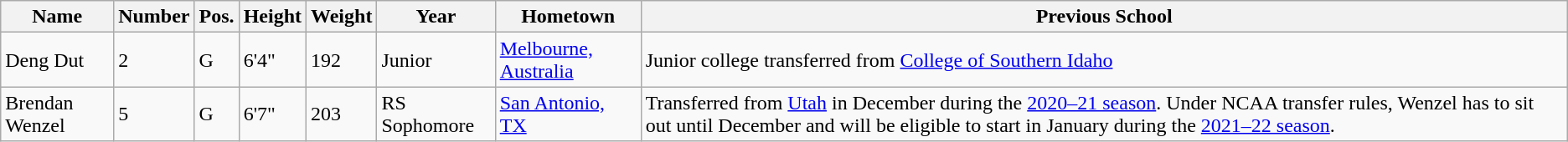<table class="wikitable sortable" border="1">
<tr>
<th>Name</th>
<th>Number</th>
<th>Pos.</th>
<th>Height</th>
<th>Weight</th>
<th>Year</th>
<th>Hometown</th>
<th class="unsortable">Previous School</th>
</tr>
<tr>
<td>Deng Dut</td>
<td>2</td>
<td>G</td>
<td>6'4"</td>
<td>192</td>
<td>Junior</td>
<td><a href='#'>Melbourne, Australia</a></td>
<td>Junior college transferred from <a href='#'>College of Southern Idaho</a></td>
</tr>
<tr>
<td>Brendan Wenzel</td>
<td>5</td>
<td>G</td>
<td>6'7"</td>
<td>203</td>
<td>RS Sophomore</td>
<td><a href='#'>San Antonio, TX</a></td>
<td>Transferred from <a href='#'>Utah</a> in December during the <a href='#'>2020–21 season</a>. Under NCAA transfer rules, Wenzel has to sit out until December and will be eligible to start in January during the <a href='#'>2021–22 season</a>.</td>
</tr>
</table>
